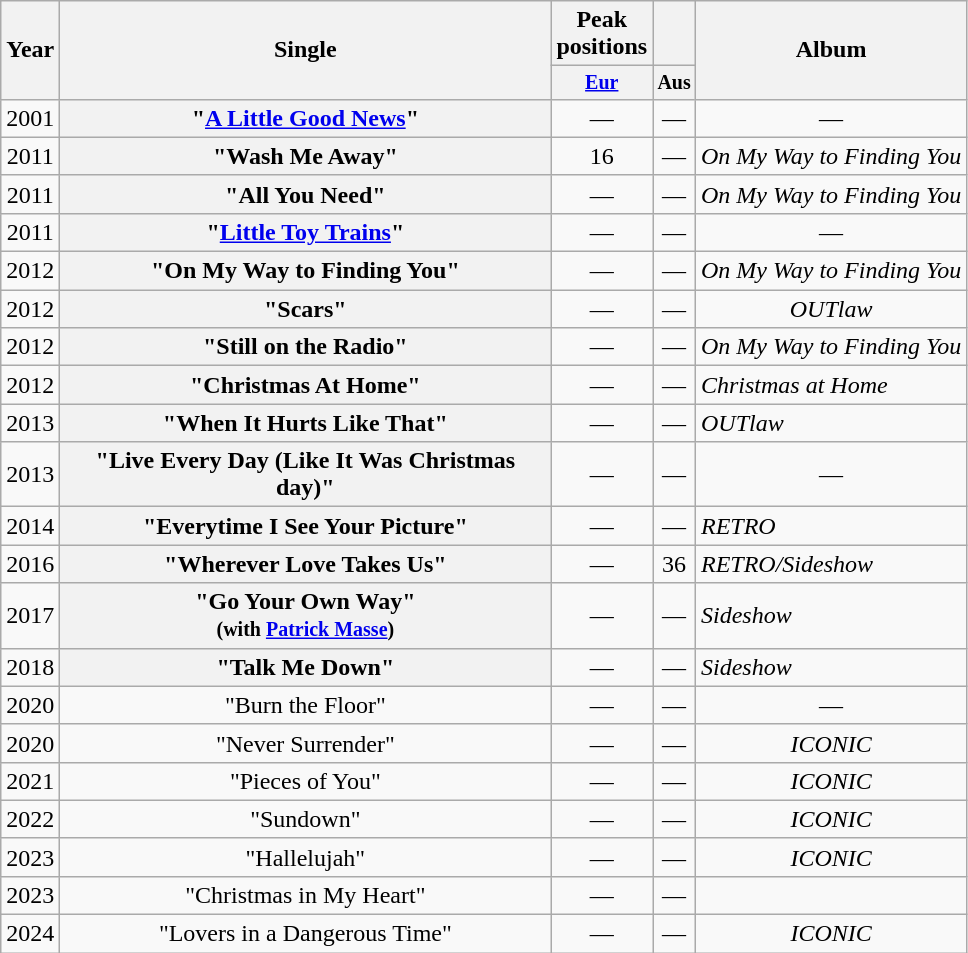<table class="wikitable plainrowheaders" style="text-align:center;">
<tr>
<th rowspan="2">Year</th>
<th rowspan="2" style="width:20em;">Single</th>
<th colspan="1">Peak positions</th>
<th></th>
<th rowspan="2">Album</th>
</tr>
<tr style="font-size:smaller;">
<th width="60"><a href='#'>Eur</a></th>
<th>Aus</th>
</tr>
<tr>
<td>2001</td>
<th scope="row">"<a href='#'>A Little Good News</a>"</th>
<td>—</td>
<td>—</td>
<td>—</td>
</tr>
<tr>
<td>2011</td>
<th scope="row">"Wash Me Away"</th>
<td>16</td>
<td>—</td>
<td align="left" rowspan="1"><em>On My Way to Finding You</em></td>
</tr>
<tr>
<td>2011</td>
<th scope="row">"All You Need"</th>
<td>—</td>
<td>—</td>
<td align="left" rowspan="1"><em>On My Way to Finding You</em></td>
</tr>
<tr>
<td>2011</td>
<th scope="row">"<a href='#'>Little Toy Trains</a>"</th>
<td>—</td>
<td>—</td>
<td>—</td>
</tr>
<tr>
<td>2012</td>
<th scope="row">"On My Way to Finding You"</th>
<td>—</td>
<td>—</td>
<td align="left" rowspan="1"><em>On My Way to Finding You</em></td>
</tr>
<tr>
<td>2012</td>
<th scope="row">"Scars"</th>
<td>—</td>
<td>—</td>
<td><em>OUTlaw</em></td>
</tr>
<tr>
<td>2012</td>
<th scope="row">"Still on the Radio"</th>
<td>—</td>
<td>—</td>
<td align="left" rowspan="1"><em>On My Way to Finding You</em></td>
</tr>
<tr>
<td>2012</td>
<th scope="row">"Christmas At Home"</th>
<td>—</td>
<td>—</td>
<td align="left" rowspan="1"><em>Christmas at Home</em></td>
</tr>
<tr>
<td>2013</td>
<th scope="row">"When It Hurts Like That"</th>
<td>—</td>
<td>—</td>
<td align="left" rowspan="1"><em>OUTlaw</em></td>
</tr>
<tr>
<td>2013</td>
<th scope="row">"Live Every Day (Like It Was Christmas day)"</th>
<td>—</td>
<td>—</td>
<td>—</td>
</tr>
<tr>
<td>2014</td>
<th scope="row">"Everytime I See Your Picture"</th>
<td>—</td>
<td>—</td>
<td align="left" rowspan="1"><em>RETRO</em></td>
</tr>
<tr>
<td>2016</td>
<th scope="row">"Wherever Love Takes Us"</th>
<td>—</td>
<td>36</td>
<td align="left" rowspan="1"><em>RETRO/Sideshow</em></td>
</tr>
<tr>
<td>2017</td>
<th scope="row">"Go Your Own Way"<br><small>(with <a href='#'>Patrick Masse</a>)</small></th>
<td>—</td>
<td>—</td>
<td align="left" rowspan="1"><em>Sideshow</em></td>
</tr>
<tr>
<td>2018</td>
<th scope="row">"Talk Me Down"</th>
<td>—</td>
<td>—</td>
<td align="left" rowspan="1"><em>Sideshow</em></td>
</tr>
<tr>
<td>2020</td>
<td>"Burn the Floor"</td>
<td>—</td>
<td>—</td>
<td>—</td>
</tr>
<tr>
<td>2020</td>
<td>"Never Surrender"</td>
<td>—</td>
<td>—</td>
<td><em>ICONIC</em></td>
</tr>
<tr>
<td>2021</td>
<td>"Pieces of You"</td>
<td>—</td>
<td>—</td>
<td><em>ICONIC</em></td>
</tr>
<tr>
<td>2022</td>
<td>"Sundown"</td>
<td>—</td>
<td>—</td>
<td><em>ICONIC</em></td>
</tr>
<tr>
<td>2023</td>
<td>"Hallelujah"</td>
<td>—</td>
<td>—</td>
<td><em>ICONIC</em></td>
</tr>
<tr>
<td>2023</td>
<td>"Christmas in My Heart"</td>
<td>—</td>
<td>—</td>
<td></td>
</tr>
<tr>
<td>2024</td>
<td>"Lovers in a Dangerous Time"</td>
<td>—</td>
<td>—</td>
<td><em>ICONIC</em></td>
</tr>
</table>
